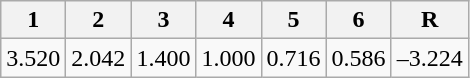<table class="wikitable" border="1">
<tr>
<th>1</th>
<th>2</th>
<th>3</th>
<th>4</th>
<th>5</th>
<th>6</th>
<th>R</th>
</tr>
<tr>
<td>3.520</td>
<td>2.042</td>
<td>1.400</td>
<td>1.000</td>
<td>0.716</td>
<td>0.586</td>
<td>–3.224</td>
</tr>
</table>
